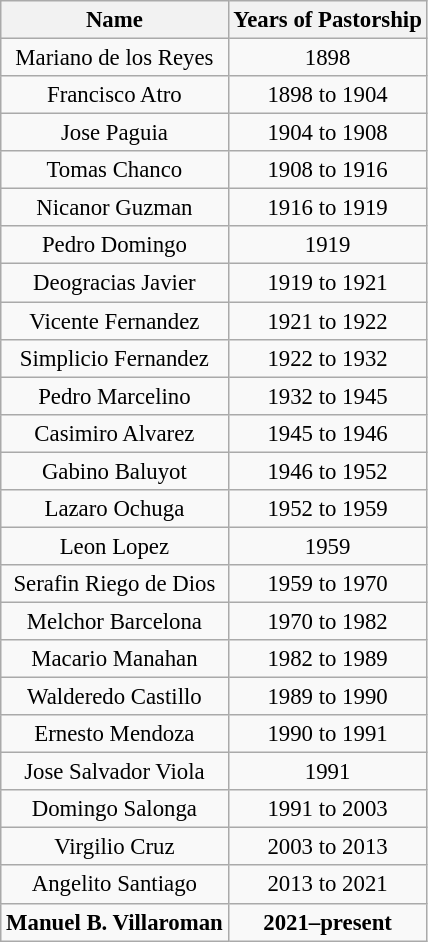<table class="wikitable" style="text-align:center; font-size:95%;">
<tr>
<th>Name</th>
<th>Years of Pastorship</th>
</tr>
<tr>
<td>Mariano de los Reyes</td>
<td>1898</td>
</tr>
<tr>
<td>Francisco Atro</td>
<td>1898 to 1904</td>
</tr>
<tr>
<td>Jose Paguia</td>
<td>1904 to 1908</td>
</tr>
<tr>
<td>Tomas Chanco</td>
<td>1908 to 1916</td>
</tr>
<tr>
<td>Nicanor Guzman</td>
<td>1916 to 1919</td>
</tr>
<tr>
<td>Pedro Domingo</td>
<td>1919</td>
</tr>
<tr>
<td>Deogracias Javier</td>
<td>1919 to 1921</td>
</tr>
<tr>
<td>Vicente Fernandez</td>
<td>1921 to 1922</td>
</tr>
<tr>
<td>Simplicio Fernandez</td>
<td>1922 to 1932</td>
</tr>
<tr>
<td>Pedro Marcelino</td>
<td>1932 to 1945</td>
</tr>
<tr>
<td>Casimiro Alvarez</td>
<td>1945 to 1946</td>
</tr>
<tr>
<td>Gabino Baluyot</td>
<td>1946 to 1952</td>
</tr>
<tr>
<td>Lazaro Ochuga</td>
<td>1952 to 1959</td>
</tr>
<tr>
<td>Leon Lopez</td>
<td>1959</td>
</tr>
<tr>
<td>Serafin Riego de Dios</td>
<td>1959 to 1970</td>
</tr>
<tr>
<td>Melchor Barcelona</td>
<td>1970 to 1982</td>
</tr>
<tr>
<td>Macario Manahan</td>
<td>1982 to 1989</td>
</tr>
<tr>
<td>Walderedo Castillo</td>
<td>1989 to 1990</td>
</tr>
<tr>
<td>Ernesto Mendoza</td>
<td>1990 to 1991</td>
</tr>
<tr>
<td>Jose Salvador Viola</td>
<td>1991</td>
</tr>
<tr>
<td>Domingo Salonga</td>
<td>1991 to 2003</td>
</tr>
<tr>
<td>Virgilio Cruz</td>
<td>2003 to 2013</td>
</tr>
<tr>
<td>Angelito Santiago</td>
<td>2013 to 2021</td>
</tr>
<tr>
<td><strong>Manuel B. Villaroman</strong></td>
<td><strong>2021–present</strong></td>
</tr>
</table>
